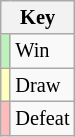<table class="wikitable" style="font-size: 85%">
<tr>
<th colspan="2">Key</th>
</tr>
<tr>
<td bgcolor=#BBF3BB></td>
<td>Win</td>
</tr>
<tr>
<td bgcolor=#FFFFBB></td>
<td>Draw</td>
</tr>
<tr>
<td bgcolor=#FFBBBB></td>
<td>Defeat</td>
</tr>
</table>
